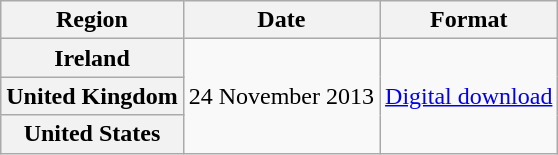<table class="wikitable plainrowheaders">
<tr>
<th scope="col">Region</th>
<th scope="col">Date</th>
<th scope="col">Format</th>
</tr>
<tr>
<th scope="row">Ireland</th>
<td rowspan="3">24 November 2013</td>
<td rowspan="3"><a href='#'>Digital download</a></td>
</tr>
<tr>
<th scope="row">United Kingdom</th>
</tr>
<tr>
<th scope="row">United States</th>
</tr>
</table>
